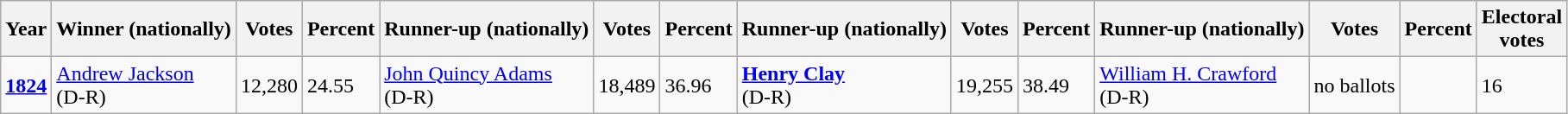<table class="wikitable sortable"}>
<tr>
<th data-sort-type="number">Year</th>
<th>Winner (nationally)</th>
<th data-sort-type="number">Votes</th>
<th data-sort-type="number">Percent</th>
<th>Runner-up (nationally)</th>
<th data-sort-type="number">Votes</th>
<th data-sort-type="number">Percent</th>
<th>Runner-up (nationally)</th>
<th data-sort-type="number">Votes</th>
<th data-sort-type="number">Percent</th>
<th>Runner-up (nationally)</th>
<th data-sort-type="number">Votes</th>
<th data-sort-type="number">Percent</th>
<th data-sort-type="number">Electoral<br>votes</th>
</tr>
<tr>
<td><strong><a href='#'>1824</a></strong></td>
<td><a href='#'>Andrew Jackson</a><br> (D-R)</td>
<td>12,280</td>
<td>24.55</td>
<td><a href='#'>John Quincy Adams</a><br> (D-R)</td>
<td>18,489</td>
<td>36.96</td>
<td><strong><a href='#'>Henry Clay</a></strong><br> (D-R)</td>
<td>19,255</td>
<td>38.49</td>
<td><a href='#'>William H. Crawford</a><br> (D-R)</td>
<td>no ballots</td>
<td></td>
<td>16</td>
</tr>
</table>
